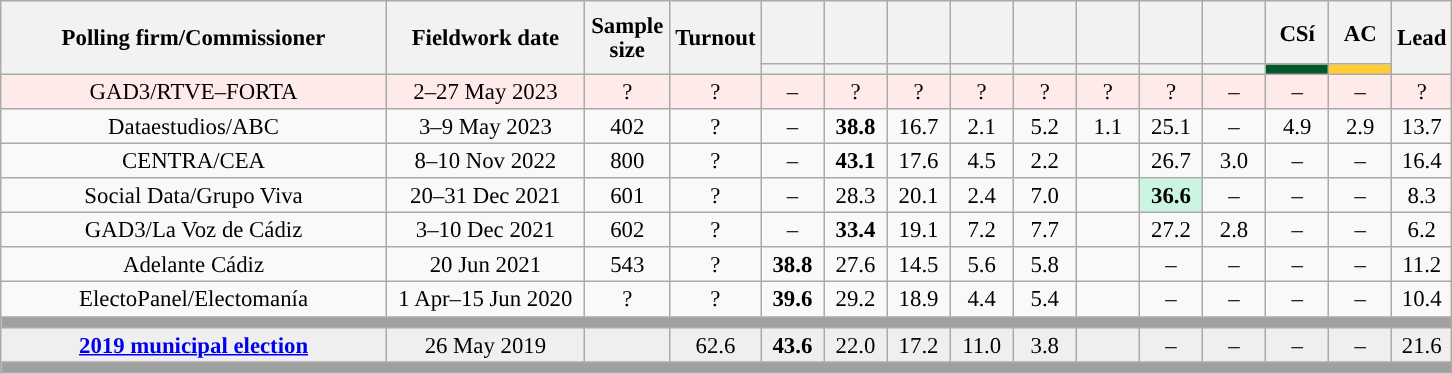<table class="wikitable collapsible collapsed" style="text-align:center; font-size:95%; line-height:16px;">
<tr style="height:42px;">
<th style="width:250px;" rowspan="2">Polling firm/Commissioner</th>
<th style="width:125px;" rowspan="2">Fieldwork date</th>
<th style="width:50px;" rowspan="2">Sample size</th>
<th style="width:45px;" rowspan="2">Turnout</th>
<th style="width:35px;"></th>
<th style="width:35px;"></th>
<th style="width:35px;"></th>
<th style="width:35px;"></th>
<th style="width:35px;"></th>
<th style="width:35px;"></th>
<th style="width:35px;"></th>
<th style="width:35px;"></th>
<th style="width:35px;">CSí</th>
<th style="width:35px;">AC</th>
<th style="width:30px;" rowspan="2">Lead</th>
</tr>
<tr>
<th style="color:inherit;background:"></th>
<th style="color:inherit;background:"></th>
<th style="color:inherit;background:"></th>
<th style="color:inherit;background:"></th>
<th style="color:inherit;background:"></th>
<th style="color:inherit;background:"></th>
<th style="color:inherit;background:"></th>
<th style="color:inherit;background:"></th>
<th style="color:inherit;background:#05572C;"></th>
<th style="color:inherit;background:#FFCC33;"></th>
</tr>
<tr style="background:#FFEAEA;">
<td>GAD3/RTVE–FORTA</td>
<td>2–27 May 2023</td>
<td>?</td>
<td>?</td>
<td>–</td>
<td>?<br></td>
<td>?<br></td>
<td>?<br></td>
<td>?<br></td>
<td>?<br></td>
<td>?<br></td>
<td>–</td>
<td>–</td>
<td>–</td>
<td style="background:">?</td>
</tr>
<tr>
<td>Dataestudios/ABC</td>
<td>3–9 May 2023</td>
<td>402</td>
<td>?</td>
<td>–</td>
<td><strong>38.8</strong><br></td>
<td>16.7<br></td>
<td>2.1<br></td>
<td>5.2<br></td>
<td>1.1<br></td>
<td>25.1<br></td>
<td>–</td>
<td>4.9<br></td>
<td>2.9<br></td>
<td style="background:">13.7</td>
</tr>
<tr>
<td>CENTRA/CEA</td>
<td>8–10 Nov 2022</td>
<td>800</td>
<td>?</td>
<td>–</td>
<td><strong>43.1</strong><br></td>
<td>17.6<br></td>
<td>4.5<br></td>
<td>2.2<br></td>
<td></td>
<td>26.7<br></td>
<td>3.0<br></td>
<td>–</td>
<td>–</td>
<td style="background:">16.4</td>
</tr>
<tr>
<td>Social Data/Grupo Viva</td>
<td>20–31 Dec 2021</td>
<td>601</td>
<td>?</td>
<td>–</td>
<td>28.3<br></td>
<td>20.1<br></td>
<td>2.4<br></td>
<td>7.0<br></td>
<td></td>
<td style="background:#CBF5E2;"><strong>36.6</strong><br></td>
<td>–</td>
<td>–</td>
<td>–</td>
<td style="background:">8.3</td>
</tr>
<tr>
<td>GAD3/La Voz de Cádiz</td>
<td>3–10 Dec 2021</td>
<td>602</td>
<td>?</td>
<td>–</td>
<td><strong>33.4</strong><br></td>
<td>19.1<br></td>
<td>7.2<br></td>
<td>7.7<br></td>
<td></td>
<td>27.2<br></td>
<td>2.8<br></td>
<td>–</td>
<td>–</td>
<td style="background:">6.2</td>
</tr>
<tr>
<td>Adelante Cádiz</td>
<td>20 Jun 2021</td>
<td>543</td>
<td>?</td>
<td><strong>38.8</strong><br></td>
<td>27.6<br></td>
<td>14.5<br></td>
<td>5.6<br></td>
<td>5.8<br></td>
<td></td>
<td>–</td>
<td>–</td>
<td>–</td>
<td>–</td>
<td style="background:">11.2</td>
</tr>
<tr>
<td>ElectoPanel/Electomanía</td>
<td>1 Apr–15 Jun 2020</td>
<td>?</td>
<td>?</td>
<td><strong>39.6</strong><br></td>
<td>29.2<br></td>
<td>18.9<br></td>
<td>4.4<br></td>
<td>5.4<br></td>
<td></td>
<td>–</td>
<td>–</td>
<td>–</td>
<td>–</td>
<td style="background:">10.4</td>
</tr>
<tr>
<td colspan="15" style="background:#A0A0A0"></td>
</tr>
<tr style="background:#EFEFEF;">
<td><strong><a href='#'>2019 municipal election</a></strong></td>
<td>26 May 2019</td>
<td></td>
<td>62.6</td>
<td><strong>43.6</strong><br></td>
<td>22.0<br></td>
<td>17.2<br></td>
<td>11.0<br></td>
<td>3.8<br></td>
<td></td>
<td>–</td>
<td>–</td>
<td>–</td>
<td>–</td>
<td style="background:">21.6</td>
</tr>
<tr>
<td colspan="15" style="background:#A0A0A0"></td>
</tr>
</table>
